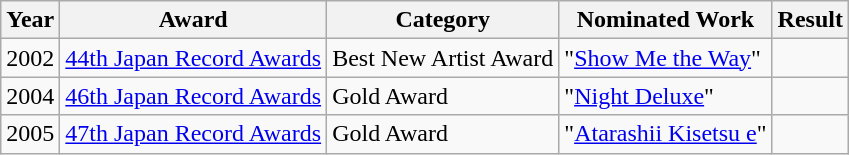<table class="wikitable sortable">
<tr>
<th>Year</th>
<th>Award</th>
<th>Category</th>
<th>Nominated Work</th>
<th>Result</th>
</tr>
<tr>
<td rowspan=>2002</td>
<td><a href='#'>44th Japan Record Awards</a></td>
<td rowspan=>Best New Artist Award</td>
<td rowspan=>"<a href='#'>Show Me the Way</a>"</td>
<td></td>
</tr>
<tr>
<td rowspan=>2004</td>
<td><a href='#'>46th Japan Record Awards</a></td>
<td>Gold Award</td>
<td>"<a href='#'>Night Deluxe</a>"</td>
<td></td>
</tr>
<tr>
<td rowspan=>2005</td>
<td><a href='#'>47th Japan Record Awards</a></td>
<td>Gold Award</td>
<td>"<a href='#'>Atarashii Kisetsu e</a>"</td>
<td></td>
</tr>
</table>
